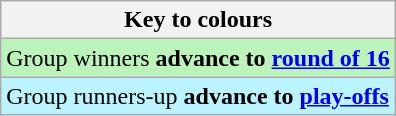<table class="wikitable">
<tr>
<th>Key to colours</th>
</tr>
<tr bgcolor=#BBF3BB>
<td>Group winners <strong>advance to <a href='#'>round of 16</a></strong></td>
</tr>
<tr bgcolor=#BBF3FF>
<td>Group runners-up <strong>advance to <a href='#'>play-offs</a></strong></td>
</tr>
</table>
